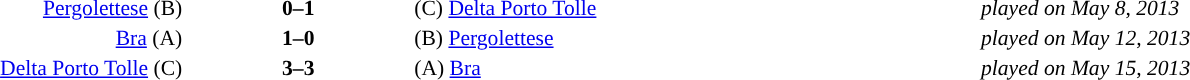<table width="100%" cellspacing="1">
<tr>
<th width="30%"></th>
<th width="12%"></th>
<th width="30%"></th>
<th width="30%'"></th>
<th></th>
</tr>
<tr style="font-size:90%;">
<td align="right"><a href='#'>Pergolettese</a> (B)</td>
<td align="center"><strong>0–1</strong></td>
<td align="left">(C) <a href='#'>Delta Porto Tolle</a></td>
<td align="left"><em>played on May 8, 2013</em></td>
</tr>
<tr style="font-size:90%;">
<td align="right"><a href='#'>Bra</a> (A)</td>
<td align="center"><strong>1–0</strong></td>
<td align="left">(B) <a href='#'>Pergolettese</a></td>
<td align="left"><em>played on May 12, 2013</em></td>
</tr>
<tr style="font-size:90%;">
<td align="right"><a href='#'>Delta Porto Tolle</a> (C)</td>
<td align="center"><strong>3–3</strong></td>
<td align="left">(A) <a href='#'>Bra</a></td>
<td align="left"><em>played on May 15, 2013</em></td>
</tr>
</table>
